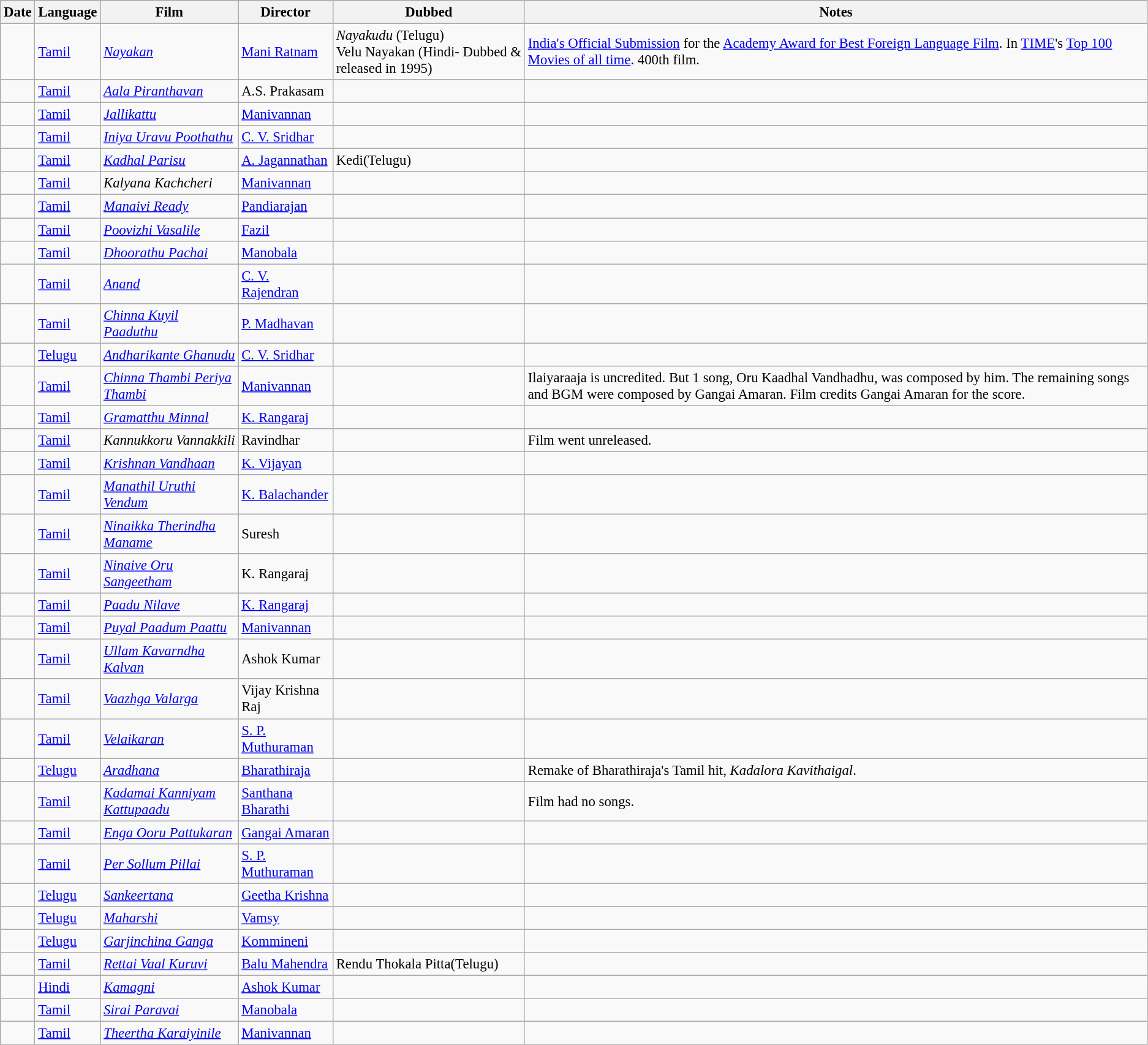<table class="wikitable sortable" style="font-size:95%;">
<tr>
<th>Date</th>
<th>Language</th>
<th>Film</th>
<th>Director</th>
<th>Dubbed</th>
<th>Notes</th>
</tr>
<tr>
<td></td>
<td><a href='#'>Tamil</a></td>
<td><em><a href='#'>Nayakan</a></em></td>
<td><a href='#'>Mani Ratnam</a></td>
<td><em>Nayakudu</em> (Telugu)<br>Velu Nayakan (Hindi- Dubbed & released in 1995)</td>
<td><a href='#'>India's Official Submission</a> for the <a href='#'>Academy Award for Best Foreign Language Film</a>. In <a href='#'>TIME</a>'s <a href='#'>Top 100 Movies of all time</a>. 400th film.</td>
</tr>
<tr>
<td></td>
<td><a href='#'>Tamil</a></td>
<td><em><a href='#'>Aala Piranthavan</a></em></td>
<td>A.S. Prakasam</td>
<td></td>
<td></td>
</tr>
<tr>
<td></td>
<td><a href='#'>Tamil</a></td>
<td><em><a href='#'>Jallikattu</a></em></td>
<td><a href='#'>Manivannan</a></td>
<td></td>
<td></td>
</tr>
<tr>
<td></td>
<td><a href='#'>Tamil</a></td>
<td><em><a href='#'>Iniya Uravu Poothathu</a></em></td>
<td><a href='#'>C. V. Sridhar</a></td>
<td></td>
<td></td>
</tr>
<tr>
<td></td>
<td><a href='#'>Tamil</a></td>
<td><em><a href='#'>Kadhal Parisu</a></em></td>
<td><a href='#'>A. Jagannathan</a></td>
<td>Kedi(Telugu)</td>
<td></td>
</tr>
<tr>
<td></td>
<td><a href='#'>Tamil</a></td>
<td><em>Kalyana Kachcheri</em></td>
<td><a href='#'>Manivannan</a></td>
<td></td>
<td></td>
</tr>
<tr>
<td></td>
<td><a href='#'>Tamil</a></td>
<td><em><a href='#'>Manaivi Ready</a></em></td>
<td><a href='#'>Pandiarajan</a></td>
<td></td>
<td></td>
</tr>
<tr>
<td></td>
<td><a href='#'>Tamil</a></td>
<td><em><a href='#'>Poovizhi Vasalile</a></em></td>
<td><a href='#'>Fazil</a></td>
<td></td>
<td></td>
</tr>
<tr>
<td></td>
<td><a href='#'>Tamil</a></td>
<td><em><a href='#'>Dhoorathu Pachai</a></em></td>
<td><a href='#'>Manobala</a></td>
<td></td>
<td></td>
</tr>
<tr>
<td></td>
<td><a href='#'>Tamil</a></td>
<td><em><a href='#'>Anand</a></em></td>
<td><a href='#'>C. V. Rajendran</a></td>
<td></td>
<td></td>
</tr>
<tr>
<td></td>
<td><a href='#'>Tamil</a></td>
<td><em><a href='#'>Chinna Kuyil Paaduthu</a></em></td>
<td><a href='#'>P. Madhavan</a></td>
<td></td>
<td></td>
</tr>
<tr>
<td></td>
<td><a href='#'>Telugu</a></td>
<td><em><a href='#'>Andharikante Ghanudu</a></em></td>
<td><a href='#'>C. V. Sridhar</a></td>
<td></td>
<td></td>
</tr>
<tr>
<td></td>
<td><a href='#'>Tamil</a></td>
<td><em><a href='#'>Chinna Thambi Periya Thambi</a></em></td>
<td><a href='#'>Manivannan</a></td>
<td></td>
<td>Ilaiyaraaja is uncredited. But 1 song, Oru Kaadhal Vandhadhu, was composed by him. The remaining songs and BGM were composed by Gangai Amaran. Film credits Gangai Amaran for the score.</td>
</tr>
<tr>
<td></td>
<td><a href='#'>Tamil</a></td>
<td><em><a href='#'>Gramatthu Minnal</a></em></td>
<td><a href='#'>K. Rangaraj</a></td>
<td></td>
<td></td>
</tr>
<tr>
<td></td>
<td><a href='#'>Tamil</a></td>
<td><em>Kannukkoru Vannakkili</em></td>
<td>Ravindhar</td>
<td></td>
<td>Film went unreleased.</td>
</tr>
<tr>
<td></td>
<td><a href='#'>Tamil</a></td>
<td><em><a href='#'>Krishnan Vandhaan</a></em></td>
<td><a href='#'>K. Vijayan</a></td>
<td></td>
<td></td>
</tr>
<tr>
<td></td>
<td><a href='#'>Tamil</a></td>
<td><em><a href='#'>Manathil Uruthi Vendum</a></em></td>
<td><a href='#'>K. Balachander</a></td>
<td></td>
<td></td>
</tr>
<tr>
<td></td>
<td><a href='#'>Tamil</a></td>
<td><em><a href='#'>Ninaikka Therindha Maname</a></em></td>
<td>Suresh</td>
<td></td>
<td></td>
</tr>
<tr>
<td></td>
<td><a href='#'>Tamil</a></td>
<td><em><a href='#'>Ninaive Oru Sangeetham</a></em></td>
<td>K. Rangaraj</td>
<td></td>
<td></td>
</tr>
<tr>
<td></td>
<td><a href='#'>Tamil</a></td>
<td><em><a href='#'>Paadu Nilave</a></em></td>
<td><a href='#'>K. Rangaraj</a></td>
<td></td>
<td></td>
</tr>
<tr>
<td></td>
<td><a href='#'>Tamil</a></td>
<td><em><a href='#'>Puyal Paadum Paattu</a></em></td>
<td><a href='#'>Manivannan</a></td>
<td></td>
<td></td>
</tr>
<tr>
<td></td>
<td><a href='#'>Tamil</a></td>
<td><em><a href='#'>Ullam Kavarndha Kalvan</a></em></td>
<td>Ashok Kumar</td>
<td></td>
<td></td>
</tr>
<tr>
<td></td>
<td><a href='#'>Tamil</a></td>
<td><em><a href='#'>Vaazhga Valarga</a></em></td>
<td>Vijay Krishna Raj</td>
<td></td>
<td></td>
</tr>
<tr>
<td></td>
<td><a href='#'>Tamil</a></td>
<td><em><a href='#'>Velaikaran</a></em></td>
<td><a href='#'>S. P. Muthuraman</a></td>
<td></td>
<td></td>
</tr>
<tr>
<td></td>
<td><a href='#'>Telugu</a></td>
<td><em><a href='#'>Aradhana</a></em></td>
<td><a href='#'>Bharathiraja</a></td>
<td></td>
<td>Remake of Bharathiraja's Tamil hit, <em>Kadalora Kavithaigal</em>.</td>
</tr>
<tr>
<td></td>
<td><a href='#'>Tamil</a></td>
<td><em><a href='#'>Kadamai Kanniyam Kattupaadu</a></em></td>
<td><a href='#'>Santhana Bharathi</a></td>
<td></td>
<td>Film had no songs.</td>
</tr>
<tr>
<td></td>
<td><a href='#'>Tamil</a></td>
<td><em><a href='#'>Enga Ooru Pattukaran</a></em></td>
<td><a href='#'>Gangai Amaran</a></td>
<td></td>
<td></td>
</tr>
<tr>
<td></td>
<td><a href='#'>Tamil</a></td>
<td><em><a href='#'>Per Sollum Pillai</a></em></td>
<td><a href='#'>S. P. Muthuraman</a></td>
<td></td>
<td></td>
</tr>
<tr>
<td></td>
<td><a href='#'>Telugu</a></td>
<td><em><a href='#'>Sankeertana</a></em></td>
<td><a href='#'>Geetha Krishna</a></td>
<td></td>
<td></td>
</tr>
<tr>
<td></td>
<td><a href='#'>Telugu</a></td>
<td><em><a href='#'>Maharshi</a></em></td>
<td><a href='#'>Vamsy</a></td>
<td></td>
<td></td>
</tr>
<tr>
<td></td>
<td><a href='#'>Telugu</a></td>
<td><em><a href='#'>Garjinchina Ganga</a></em></td>
<td><a href='#'>Kommineni</a></td>
<td></td>
<td></td>
</tr>
<tr>
<td></td>
<td><a href='#'>Tamil</a></td>
<td><em><a href='#'>Rettai Vaal Kuruvi</a></em></td>
<td><a href='#'>Balu Mahendra</a></td>
<td>Rendu Thokala Pitta(Telugu)</td>
<td></td>
</tr>
<tr>
<td></td>
<td><a href='#'>Hindi</a></td>
<td><em><a href='#'>Kamagni</a></em></td>
<td><a href='#'>Ashok Kumar</a></td>
<td></td>
<td></td>
</tr>
<tr>
<td></td>
<td><a href='#'>Tamil</a></td>
<td><em><a href='#'>Sirai Paravai</a></em></td>
<td><a href='#'>Manobala</a></td>
<td></td>
<td></td>
</tr>
<tr>
<td></td>
<td><a href='#'>Tamil</a></td>
<td><em><a href='#'>Theertha Karaiyinile</a></em></td>
<td><a href='#'>Manivannan</a></td>
<td></td>
<td></td>
</tr>
</table>
